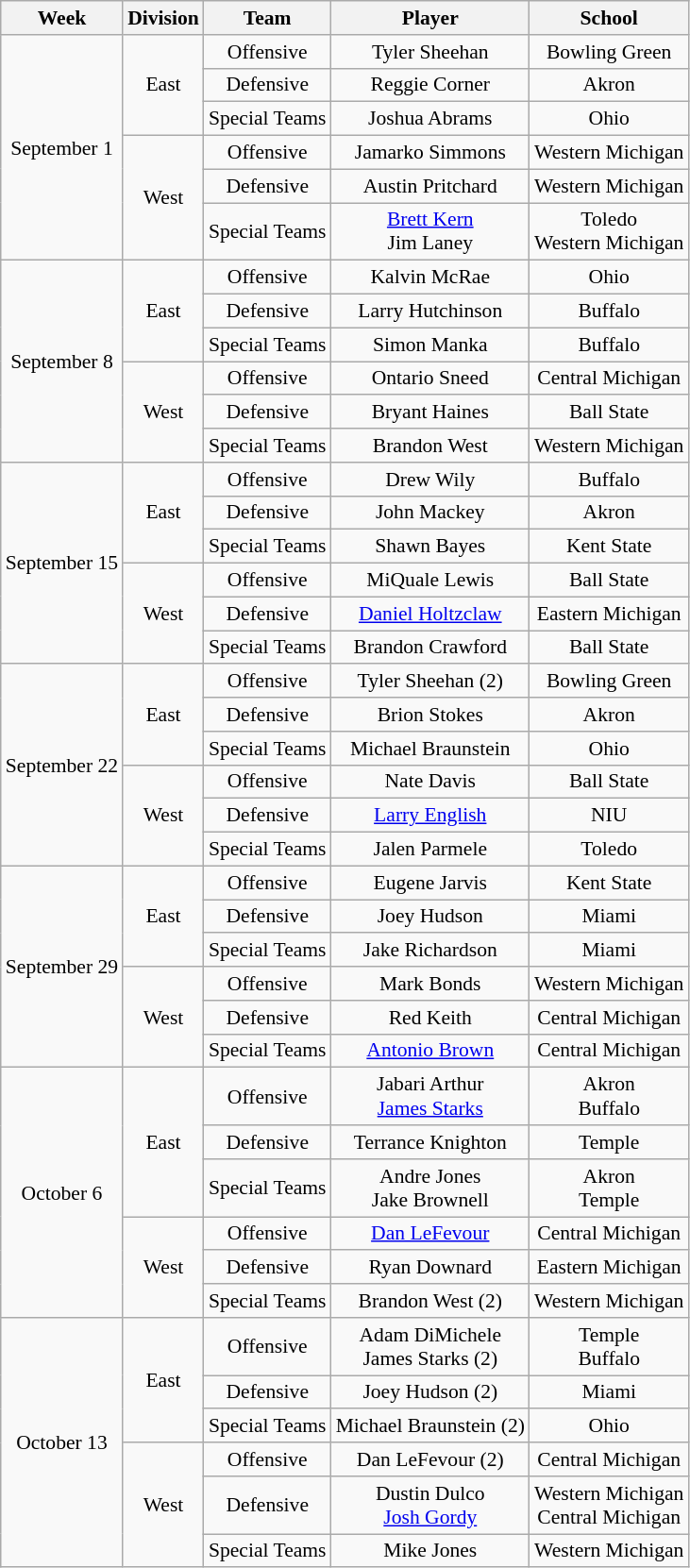<table class="wikitable" style="text-align:center; font-size:90%;">
<tr>
<th>Week</th>
<th>Division</th>
<th>Team</th>
<th>Player</th>
<th>School</th>
</tr>
<tr>
<td rowspan=6>September 1</td>
<td rowspan=3>East</td>
<td>Offensive</td>
<td>Tyler Sheehan</td>
<td>Bowling Green</td>
</tr>
<tr>
<td>Defensive</td>
<td>Reggie Corner</td>
<td>Akron</td>
</tr>
<tr>
<td>Special Teams</td>
<td>Joshua Abrams</td>
<td>Ohio</td>
</tr>
<tr>
<td rowspan=3>West</td>
<td>Offensive</td>
<td>Jamarko Simmons</td>
<td>Western Michigan</td>
</tr>
<tr>
<td>Defensive</td>
<td>Austin Pritchard</td>
<td>Western Michigan</td>
</tr>
<tr>
<td>Special Teams</td>
<td><a href='#'>Brett Kern</a><br>Jim Laney</td>
<td>Toledo<br>Western Michigan</td>
</tr>
<tr>
<td rowspan=6>September 8</td>
<td rowspan=3>East</td>
<td>Offensive</td>
<td>Kalvin McRae</td>
<td>Ohio</td>
</tr>
<tr>
<td>Defensive</td>
<td>Larry Hutchinson</td>
<td>Buffalo</td>
</tr>
<tr>
<td>Special Teams</td>
<td>Simon Manka</td>
<td>Buffalo</td>
</tr>
<tr>
<td rowspan=3>West</td>
<td>Offensive</td>
<td>Ontario Sneed</td>
<td>Central Michigan</td>
</tr>
<tr>
<td>Defensive</td>
<td>Bryant Haines</td>
<td>Ball State</td>
</tr>
<tr>
<td>Special Teams</td>
<td>Brandon West</td>
<td>Western Michigan</td>
</tr>
<tr>
<td rowspan=6>September 15</td>
<td rowspan=3>East</td>
<td>Offensive</td>
<td>Drew Wily</td>
<td>Buffalo</td>
</tr>
<tr>
<td>Defensive</td>
<td>John Mackey</td>
<td>Akron</td>
</tr>
<tr>
<td>Special Teams</td>
<td>Shawn Bayes</td>
<td>Kent State</td>
</tr>
<tr>
<td rowspan=3>West</td>
<td>Offensive</td>
<td>MiQuale Lewis</td>
<td>Ball State</td>
</tr>
<tr>
<td>Defensive</td>
<td><a href='#'>Daniel Holtzclaw</a></td>
<td>Eastern Michigan</td>
</tr>
<tr>
<td>Special Teams</td>
<td>Brandon Crawford</td>
<td>Ball State</td>
</tr>
<tr>
<td rowspan=6>September 22</td>
<td rowspan=3>East</td>
<td>Offensive</td>
<td>Tyler Sheehan (2)</td>
<td>Bowling Green</td>
</tr>
<tr>
<td>Defensive</td>
<td>Brion Stokes</td>
<td>Akron</td>
</tr>
<tr>
<td>Special Teams</td>
<td>Michael Braunstein</td>
<td>Ohio</td>
</tr>
<tr>
<td rowspan=3>West</td>
<td>Offensive</td>
<td>Nate Davis</td>
<td>Ball State</td>
</tr>
<tr>
<td>Defensive</td>
<td><a href='#'>Larry English</a></td>
<td>NIU</td>
</tr>
<tr>
<td>Special Teams</td>
<td>Jalen Parmele</td>
<td>Toledo</td>
</tr>
<tr>
<td rowspan=6>September 29</td>
<td rowspan=3>East</td>
<td>Offensive</td>
<td>Eugene Jarvis</td>
<td>Kent State</td>
</tr>
<tr>
<td>Defensive</td>
<td>Joey Hudson</td>
<td>Miami</td>
</tr>
<tr>
<td>Special Teams</td>
<td>Jake Richardson</td>
<td>Miami</td>
</tr>
<tr>
<td rowspan=3>West</td>
<td>Offensive</td>
<td>Mark Bonds</td>
<td>Western Michigan</td>
</tr>
<tr>
<td>Defensive</td>
<td>Red Keith</td>
<td>Central Michigan</td>
</tr>
<tr>
<td>Special Teams</td>
<td><a href='#'>Antonio Brown</a></td>
<td>Central Michigan</td>
</tr>
<tr>
<td rowspan=6>October 6</td>
<td rowspan=3>East</td>
<td>Offensive</td>
<td>Jabari Arthur<br><a href='#'>James Starks</a></td>
<td>Akron<br>Buffalo</td>
</tr>
<tr>
<td>Defensive</td>
<td>Terrance Knighton</td>
<td>Temple</td>
</tr>
<tr>
<td>Special Teams</td>
<td>Andre Jones<br>Jake Brownell</td>
<td>Akron<br>Temple</td>
</tr>
<tr>
<td rowspan=3>West</td>
<td>Offensive</td>
<td><a href='#'>Dan LeFevour</a></td>
<td>Central Michigan</td>
</tr>
<tr>
<td>Defensive</td>
<td>Ryan Downard</td>
<td>Eastern Michigan</td>
</tr>
<tr>
<td>Special Teams</td>
<td>Brandon West (2)</td>
<td>Western Michigan</td>
</tr>
<tr>
<td rowspan=6>October 13</td>
<td rowspan=3>East</td>
<td>Offensive</td>
<td>Adam DiMichele<br>James Starks (2)</td>
<td>Temple<br>Buffalo</td>
</tr>
<tr>
<td>Defensive</td>
<td>Joey Hudson (2)</td>
<td>Miami</td>
</tr>
<tr>
<td>Special Teams</td>
<td>Michael Braunstein (2)</td>
<td>Ohio</td>
</tr>
<tr>
<td rowspan=3>West</td>
<td>Offensive</td>
<td>Dan LeFevour (2)</td>
<td>Central Michigan</td>
</tr>
<tr>
<td>Defensive</td>
<td>Dustin Dulco<br><a href='#'>Josh Gordy</a></td>
<td>Western Michigan<br>Central Michigan</td>
</tr>
<tr>
<td>Special Teams</td>
<td>Mike Jones</td>
<td>Western Michigan</td>
</tr>
</table>
